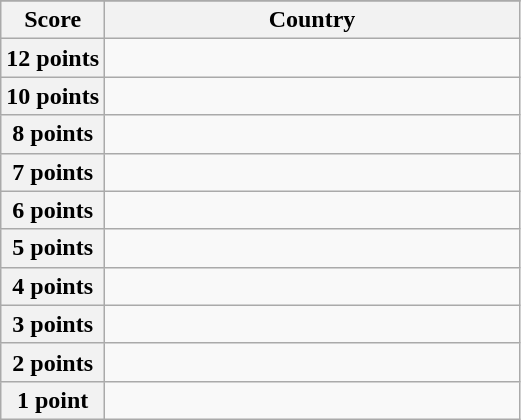<table class="wikitable">
<tr>
</tr>
<tr>
<th scope="col" width="20%">Score</th>
<th scope="col">Country</th>
</tr>
<tr>
<th scope="row">12 points</th>
<td></td>
</tr>
<tr>
<th scope="row">10 points</th>
<td></td>
</tr>
<tr>
<th scope="row">8 points</th>
<td></td>
</tr>
<tr>
<th scope="row">7 points</th>
<td></td>
</tr>
<tr>
<th scope="row">6 points</th>
<td></td>
</tr>
<tr>
<th scope="row">5 points</th>
<td></td>
</tr>
<tr>
<th scope="row">4 points</th>
<td></td>
</tr>
<tr>
<th scope="row">3 points</th>
<td></td>
</tr>
<tr>
<th scope="row">2 points</th>
<td></td>
</tr>
<tr>
<th scope="row">1 point</th>
<td></td>
</tr>
</table>
